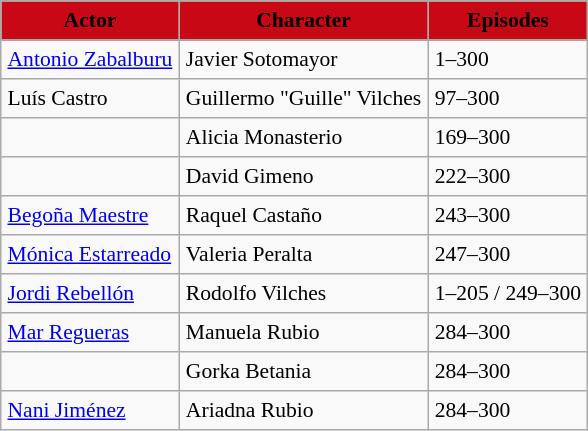<table border="2" cellpadding="4" cellspacing="0" style="margin:1em 1em 1em 0; background:#f9f9f9; border:1px #aaa solid; border-collapse:collapse; font-size:90%">
<tr bgcolor="#C80815" align="center">
<th><strong>Actor</strong></th>
<th><strong>Character</strong></th>
<th><strong>Episodes</strong></th>
</tr>
<tr>
<td><a href='#'>Antonio Zabalburu</a></td>
<td>Javier Sotomayor</td>
<td>1–300</td>
</tr>
<tr>
<td>Luís Castro</td>
<td>Guillermo "Guille" Vilches</td>
<td>97–300</td>
</tr>
<tr>
<td></td>
<td>Alicia Monasterio</td>
<td>169–300</td>
</tr>
<tr>
<td></td>
<td>David Gimeno</td>
<td>222–300</td>
</tr>
<tr>
<td><a href='#'>Begoña Maestre</a></td>
<td>Raquel Castaño</td>
<td>243–300</td>
</tr>
<tr>
<td><a href='#'>Mónica Estarreado</a></td>
<td>Valeria Peralta</td>
<td>247–300</td>
</tr>
<tr>
<td><a href='#'>Jordi Rebellón</a></td>
<td>Rodolfo Vilches</td>
<td>1–205 / 249–300</td>
</tr>
<tr>
<td><a href='#'>Mar Regueras</a></td>
<td>Manuela Rubio</td>
<td>284–300</td>
</tr>
<tr>
<td></td>
<td>Gorka Betania</td>
<td>284–300</td>
</tr>
<tr>
<td><a href='#'>Nani Jiménez</a></td>
<td>Ariadna Rubio</td>
<td>284–300</td>
</tr>
</table>
